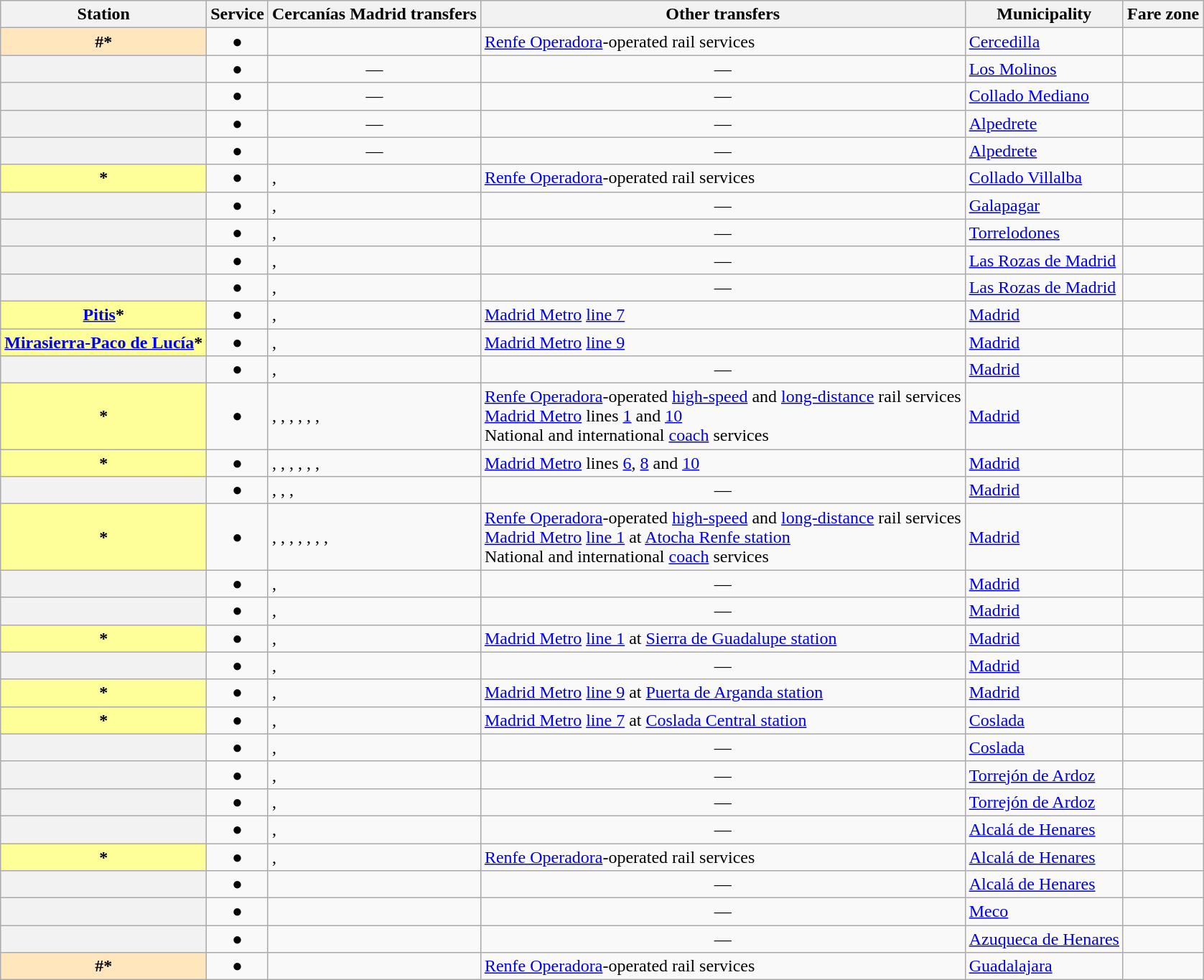<table class="wikitable sortable plainrowheaders">
<tr>
<th scope=col>Station</th>
<th scope=col>Service</th>
<th scope=col>Cercanías Madrid transfers</th>
<th scope=col>Other transfers</th>
<th scope=col>Municipality</th>
<th scope=col>Fare zone</th>
</tr>
<tr>
<th scope=row style="background-color:#FFE6BD">#*</th>
<td align=center>●</td>
<td></td>
<td><a href='#'>Renfe Operadora</a>-operated rail services</td>
<td><a href='#'>Cercedilla</a></td>
<td align=center></td>
</tr>
<tr>
<th scope=row></th>
<td align=center>●</td>
<td align=center>—</td>
<td align=center>—</td>
<td><a href='#'>Los Molinos</a></td>
<td align=center></td>
</tr>
<tr>
<th scope=row></th>
<td align=center>●</td>
<td align=center>—</td>
<td align=center>—</td>
<td><a href='#'>Collado Mediano</a></td>
<td align=center></td>
</tr>
<tr>
<th scope=row></th>
<td align=center>●</td>
<td align=center>—</td>
<td align=center>—</td>
<td><a href='#'>Alpedrete</a></td>
<td align=center></td>
</tr>
<tr>
<th scope=row></th>
<td align=center>●</td>
<td align=center>—</td>
<td align=center>—</td>
<td><a href='#'>Alpedrete</a></td>
<td align=center></td>
</tr>
<tr>
<th scope=row style="background-color:#FFFF99">*</th>
<td align=center>●</td>
<td>, </td>
<td><a href='#'>Renfe Operadora</a>-operated rail services</td>
<td><a href='#'>Collado Villalba</a></td>
<td align=center></td>
</tr>
<tr>
<th scope=row></th>
<td align=center>●</td>
<td>, </td>
<td align=center>—</td>
<td><a href='#'>Galapagar</a></td>
<td align=center></td>
</tr>
<tr>
<th scope=row></th>
<td align=center>●</td>
<td>, </td>
<td align=center>—</td>
<td><a href='#'>Torrelodones</a></td>
<td align=center></td>
</tr>
<tr>
<th scope=row></th>
<td align=center>●</td>
<td>, </td>
<td align=center>—</td>
<td><a href='#'>Las Rozas de Madrid</a></td>
<td align=center></td>
</tr>
<tr>
<th scope=row></th>
<td align=center>●</td>
<td>, </td>
<td align=center>—</td>
<td><a href='#'>Las Rozas de Madrid</a></td>
<td align=center></td>
</tr>
<tr>
<th scope=row style="background-color:#FFFF99"><a href='#'>Pitis</a>*</th>
<td align=center>●</td>
<td>, </td>
<td><a href='#'>Madrid Metro</a> <a href='#'>line 7</a></td>
<td><a href='#'>Madrid</a></td>
<td align=center></td>
</tr>
<tr>
<th scope=row style="background-color:#FFFF99"><a href='#'>Mirasierra-Paco de Lucía</a>*</th>
<td align=center>●</td>
<td>, </td>
<td><a href='#'>Madrid Metro</a> <a href='#'>line 9</a></td>
<td><a href='#'>Madrid</a></td>
<td align=center></td>
</tr>
<tr>
<th scope=row></th>
<td align=center>●</td>
<td>, </td>
<td align=center>—</td>
<td><a href='#'>Madrid</a></td>
<td align=center></td>
</tr>
<tr>
<th scope=row style="background: #FFFF99;">*</th>
<td align=center>●</td>
<td>, , , , , , </td>
<td><a href='#'>Renfe Operadora</a>-operated <a href='#'>high-speed</a> and <a href='#'>long-distance</a> rail services<br><a href='#'>Madrid Metro</a> lines <a href='#'>1</a> and <a href='#'>10</a><br> National and international <a href='#'>coach</a> services</td>
<td><a href='#'>Madrid</a></td>
<td align=center></td>
</tr>
<tr>
<th scope=row style="background: #FFFF99;">*</th>
<td align=center>●</td>
<td>, , , , , , </td>
<td><a href='#'>Madrid Metro</a> lines <a href='#'>6</a>, <a href='#'>8</a> and <a href='#'>10</a></td>
<td><a href='#'>Madrid</a></td>
<td align=center></td>
</tr>
<tr>
<th scope=row></th>
<td align=center>●</td>
<td>, , , </td>
<td align=center>—</td>
<td><a href='#'>Madrid</a></td>
<td align=center></td>
</tr>
<tr>
<th scope=row style="background: #FFFF99;">*</th>
<td align=center>●</td>
<td>, , , , , , , </td>
<td><a href='#'>Renfe Operadora</a>-operated <a href='#'>high-speed</a> and <a href='#'>long-distance</a> rail services<br><a href='#'>Madrid Metro</a> <a href='#'>line 1</a> at <a href='#'>Atocha Renfe station</a><br> National and international <a href='#'>coach</a> services</td>
<td><a href='#'>Madrid</a></td>
<td align=center></td>
</tr>
<tr>
<th scope=row></th>
<td align=center>●</td>
<td>, </td>
<td align=center>—</td>
<td><a href='#'>Madrid</a></td>
<td align=center></td>
</tr>
<tr>
<th scope=row></th>
<td align=center>●</td>
<td>, </td>
<td align=center>—</td>
<td><a href='#'>Madrid</a></td>
<td align=center></td>
</tr>
<tr>
<th scope=row style="background: #FFFF99;">*</th>
<td align=center>●</td>
<td>, </td>
<td><a href='#'>Madrid Metro</a> <a href='#'>line 1</a> at <a href='#'>Sierra de Guadalupe station</a></td>
<td><a href='#'>Madrid</a></td>
<td align=center></td>
</tr>
<tr>
<th scope=row></th>
<td align=center>●</td>
<td>, </td>
<td align=center>—</td>
<td><a href='#'>Madrid</a></td>
<td align=center></td>
</tr>
<tr>
<th scope=row style="background: #FFFF99;">*</th>
<td align=center>●</td>
<td>, </td>
<td><a href='#'>Madrid Metro</a> <a href='#'>line 9</a> at <a href='#'>Puerta de Arganda station</a></td>
<td><a href='#'>Madrid</a></td>
<td align=center></td>
</tr>
<tr>
<th scope=row style="background: #FFFF99;">*</th>
<td align=center>●</td>
<td>, </td>
<td><a href='#'>Madrid Metro</a> <a href='#'>line 7</a> at <a href='#'>Coslada Central station</a></td>
<td><a href='#'>Coslada</a></td>
<td align=center></td>
</tr>
<tr>
<th scope=row></th>
<td align=center>●</td>
<td>, </td>
<td align=center>—</td>
<td><a href='#'>Coslada</a></td>
<td align=center></td>
</tr>
<tr>
<th scope=row></th>
<td align=center>●</td>
<td>, </td>
<td align=center>—</td>
<td><a href='#'>Torrejón de Ardoz</a></td>
<td align=center></td>
</tr>
<tr>
<th scope=row></th>
<td align=center>●</td>
<td>, </td>
<td align=center>—</td>
<td><a href='#'>Torrejón de Ardoz</a></td>
<td align=center></td>
</tr>
<tr>
<th scope=row></th>
<td align=center>●</td>
<td>, </td>
<td align=center>—</td>
<td><a href='#'>Alcalá de Henares</a></td>
<td align=center></td>
</tr>
<tr>
<th scope=row style="background-color:#FFFF99">*</th>
<td align=center>●</td>
<td>, </td>
<td><a href='#'>Renfe Operadora</a>-operated rail services</td>
<td><a href='#'>Alcalá de Henares</a></td>
<td align=center></td>
</tr>
<tr>
<th scope=row></th>
<td align=center>●</td>
<td></td>
<td align=center>—</td>
<td><a href='#'>Alcalá de Henares</a></td>
<td align=center></td>
</tr>
<tr>
<th scope=row></th>
<td align=center>●</td>
<td></td>
<td align=center>—</td>
<td><a href='#'>Meco</a></td>
<td align=center></td>
</tr>
<tr>
<th scope=row></th>
<td align=center>●</td>
<td></td>
<td align=center>—</td>
<td><a href='#'>Azuqueca de Henares</a></td>
<td align=center></td>
</tr>
<tr>
<th scope=row style="background-color:#FFE6BD">#*</th>
<td align=center>●</td>
<td></td>
<td><a href='#'>Renfe Operadora</a>-operated rail services</td>
<td><a href='#'>Guadalajara</a></td>
<td align=center></td>
</tr>
</table>
